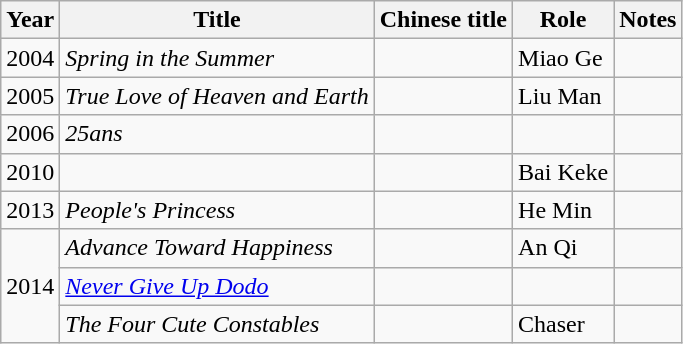<table class="wikitable">
<tr>
<th>Year</th>
<th>Title</th>
<th>Chinese title</th>
<th>Role</th>
<th>Notes</th>
</tr>
<tr>
<td>2004</td>
<td><em>Spring in the Summer</em></td>
<td></td>
<td>Miao Ge</td>
<td></td>
</tr>
<tr>
<td>2005</td>
<td><em>True Love of Heaven and Earth</em></td>
<td></td>
<td>Liu Man</td>
<td></td>
</tr>
<tr>
<td>2006</td>
<td><em>25ans</em></td>
<td></td>
<td></td>
<td></td>
</tr>
<tr>
<td>2010</td>
<td></td>
<td></td>
<td>Bai Keke</td>
<td></td>
</tr>
<tr>
<td>2013</td>
<td><em>People's Princess</em></td>
<td></td>
<td>He Min</td>
<td></td>
</tr>
<tr>
<td rowspan="3">2014</td>
<td><em>Advance Toward Happiness</em></td>
<td></td>
<td>An Qi</td>
<td></td>
</tr>
<tr>
<td><em><a href='#'>Never Give Up Dodo</a></em></td>
<td></td>
<td></td>
<td></td>
</tr>
<tr>
<td><em>The Four Cute Constables</em></td>
<td></td>
<td>Chaser</td>
<td></td>
</tr>
</table>
